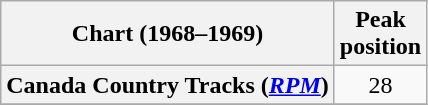<table class="wikitable sortable plainrowheaders" style="text-align:center">
<tr>
<th scope="col">Chart (1968–1969)</th>
<th scope="col">Peak<br>position</th>
</tr>
<tr>
<th scope="row">Canada Country Tracks (<em><a href='#'>RPM</a></em>)</th>
<td align="center">28</td>
</tr>
<tr>
</tr>
</table>
